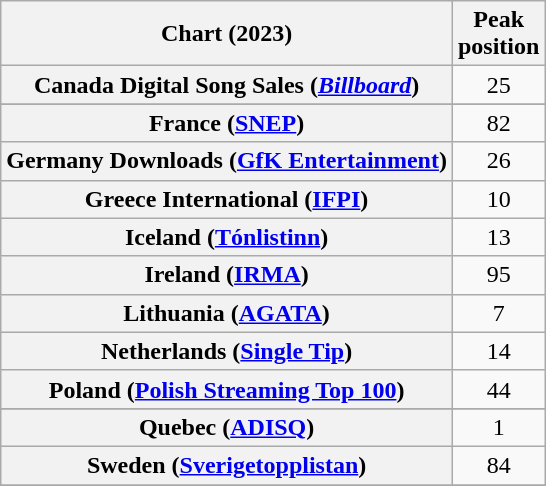<table class="wikitable sortable plainrowheaders" style="text-align:center">
<tr>
<th scope="col">Chart (2023)</th>
<th scope="col">Peak<br>position</th>
</tr>
<tr>
<th scope="row">Canada Digital Song Sales (<em><a href='#'>Billboard</a></em>)</th>
<td>25</td>
</tr>
<tr>
</tr>
<tr>
<th scope="row">France (<a href='#'>SNEP</a>)</th>
<td>82</td>
</tr>
<tr>
<th scope="row">Germany Downloads (<a href='#'>GfK Entertainment</a>)</th>
<td>26</td>
</tr>
<tr>
<th scope="row">Greece International (<a href='#'>IFPI</a>)</th>
<td>10</td>
</tr>
<tr>
<th scope="row">Iceland (<a href='#'>Tónlistinn</a>)</th>
<td>13</td>
</tr>
<tr>
<th scope="row">Ireland (<a href='#'>IRMA</a>)</th>
<td>95</td>
</tr>
<tr>
<th scope="row">Lithuania (<a href='#'>AGATA</a>)</th>
<td>7</td>
</tr>
<tr>
<th scope="row">Netherlands (<a href='#'>Single Tip</a>)</th>
<td>14</td>
</tr>
<tr>
<th scope="row">Poland (<a href='#'>Polish Streaming Top 100</a>)</th>
<td>44</td>
</tr>
<tr>
</tr>
<tr>
<th scope="row">Quebec (<a href='#'>ADISQ</a>)</th>
<td>1</td>
</tr>
<tr>
<th scope="row">Sweden (<a href='#'>Sverigetopplistan</a>)</th>
<td>84</td>
</tr>
<tr>
</tr>
<tr>
</tr>
</table>
